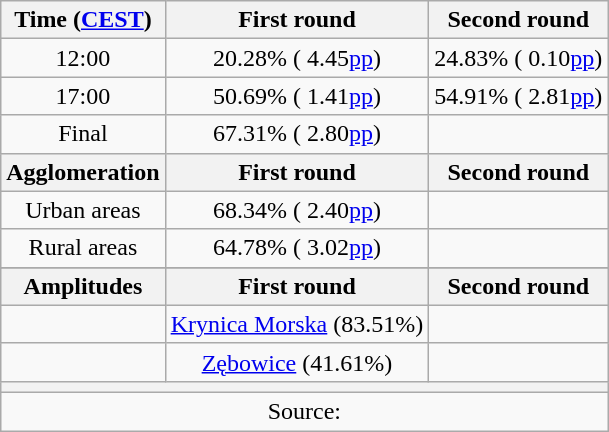<table class="wikitable" style="text-align:center;">
<tr>
<th>Time (<a href='#'>CEST</a>)</th>
<th>First round</th>
<th>Second round</th>
</tr>
<tr>
<td>12:00</td>
<td>20.28% ( 4.45<a href='#'>pp</a>)</td>
<td>24.83% ( 0.10<a href='#'>pp</a>)</td>
</tr>
<tr>
<td>17:00</td>
<td>50.69% ( 1.41<a href='#'>pp</a>)</td>
<td>54.91% ( 2.81<a href='#'>pp</a>)</td>
</tr>
<tr>
<td>Final</td>
<td>67.31% ( 2.80<a href='#'>pp</a>)</td>
<td></td>
</tr>
<tr>
<th>Agglomeration</th>
<th>First round</th>
<th>Second round</th>
</tr>
<tr>
<td>Urban areas</td>
<td>68.34% ( 2.40<a href='#'>pp</a>)</td>
<td></td>
</tr>
<tr>
<td>Rural areas</td>
<td>64.78% ( 3.02<a href='#'>pp</a>)</td>
<td></td>
</tr>
<tr>
</tr>
<tr>
<th>Amplitudes</th>
<th>First round</th>
<th>Second round</th>
</tr>
<tr>
<td></td>
<td><a href='#'>Krynica Morska</a> (83.51%)</td>
<td></td>
</tr>
<tr>
<td></td>
<td><a href='#'>Zębowice</a> (41.61%)</td>
<td></td>
</tr>
<tr>
<th colspan="3"></th>
</tr>
<tr>
<td colspan="3">Source: </td>
</tr>
</table>
